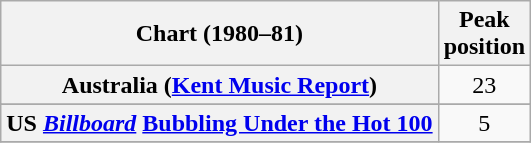<table class="wikitable sortable plainrowheaders" style="text-align:center">
<tr>
<th>Chart (1980–81)</th>
<th>Peak<br>position</th>
</tr>
<tr>
<th scope="row">Australia (<a href='#'>Kent Music Report</a>)</th>
<td style="text-align:center;">23</td>
</tr>
<tr>
</tr>
<tr>
</tr>
<tr>
</tr>
<tr>
</tr>
<tr>
</tr>
<tr>
</tr>
<tr>
</tr>
<tr>
<th scope="row">US <em><a href='#'>Billboard</a></em> <a href='#'>Bubbling Under the Hot 100</a></th>
<td style="text-align:center;">5</td>
</tr>
<tr>
</tr>
</table>
